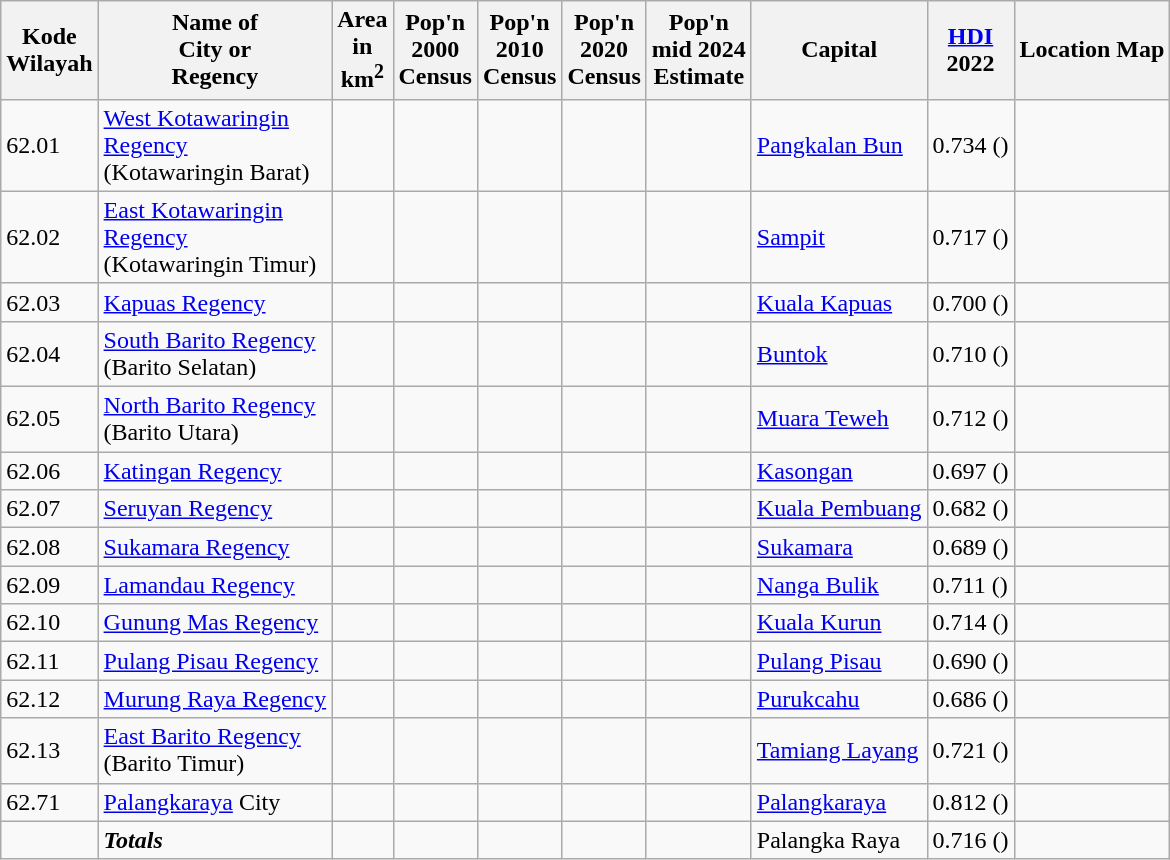<table class="wikitable sortable" style="margin-bottom: 0;">
<tr>
<th align="center">Kode<br>Wilayah</th>
<th align="center">Name of<br>City or<br>Regency</th>
<th align="center">Area<br>in<br>km<sup>2</sup></th>
<th align="center">Pop'n<br>2000<br>Census</th>
<th align="center">Pop'n<br>2010<br>Census</th>
<th align="center">Pop'n<br>2020<br>Census</th>
<th align="center">Pop'n<br>mid 2024<br>Estimate</th>
<th align="center">Capital</th>
<th align="center"><a href='#'>HDI</a><br>2022</th>
<th align="center">Location Map</th>
</tr>
<tr>
<td>62.01</td>
<td><a href='#'>West Kotawaringin<br>Regency</a><br>(Kotawaringin Barat)</td>
<td align="right"></td>
<td align="right"></td>
<td align="right"></td>
<td align="right"></td>
<td align="right"></td>
<td><a href='#'>Pangkalan Bun</a></td>
<td>0.734 ()</td>
<td></td>
</tr>
<tr>
<td>62.02</td>
<td><a href='#'>East Kotawaringin<br>Regency</a><br>(Kotawaringin Timur)</td>
<td align="right"></td>
<td align="right"></td>
<td align="right"></td>
<td align="right"></td>
<td align="right"></td>
<td><a href='#'>Sampit</a></td>
<td>0.717 ()</td>
<td></td>
</tr>
<tr>
<td>62.03</td>
<td><a href='#'>Kapuas Regency</a></td>
<td align="right"></td>
<td align="right"></td>
<td align="right"></td>
<td align="right"></td>
<td align="right"></td>
<td><a href='#'>Kuala Kapuas</a></td>
<td>0.700 ()</td>
<td></td>
</tr>
<tr>
<td>62.04</td>
<td><a href='#'>South Barito Regency</a><br>(Barito Selatan)</td>
<td align="right"></td>
<td align="right"></td>
<td align="right"></td>
<td align="right"></td>
<td align="right"></td>
<td><a href='#'>Buntok</a></td>
<td>0.710 ()</td>
<td></td>
</tr>
<tr>
<td>62.05</td>
<td><a href='#'>North Barito Regency</a><br>(Barito Utara)</td>
<td align="right"></td>
<td align="right"></td>
<td align="right"></td>
<td align="right"></td>
<td align="right"></td>
<td><a href='#'>Muara Teweh</a></td>
<td>0.712 ()</td>
<td></td>
</tr>
<tr>
<td>62.06</td>
<td><a href='#'>Katingan Regency</a></td>
<td align="right"></td>
<td align="right"></td>
<td align="right"></td>
<td align="right"></td>
<td align="right"></td>
<td><a href='#'>Kasongan</a></td>
<td>0.697 ()</td>
<td></td>
</tr>
<tr>
<td>62.07</td>
<td><a href='#'>Seruyan Regency</a></td>
<td align="right"></td>
<td align="right"></td>
<td align="right"></td>
<td align="right"></td>
<td align="right"></td>
<td><a href='#'>Kuala Pembuang</a></td>
<td>0.682 ()</td>
<td></td>
</tr>
<tr>
<td>62.08</td>
<td><a href='#'>Sukamara Regency</a></td>
<td align="right"></td>
<td align="right"></td>
<td align="right"></td>
<td align="right"></td>
<td align="right"></td>
<td><a href='#'>Sukamara</a></td>
<td>0.689 ()</td>
<td></td>
</tr>
<tr>
<td>62.09</td>
<td><a href='#'>Lamandau Regency</a></td>
<td align="right"></td>
<td align="right"></td>
<td align="right"></td>
<td align="right"></td>
<td align="right"></td>
<td><a href='#'>Nanga Bulik</a></td>
<td>0.711 ()</td>
<td></td>
</tr>
<tr>
<td>62.10</td>
<td><a href='#'>Gunung Mas Regency</a></td>
<td align="right"></td>
<td align="right"></td>
<td align="right"></td>
<td align="right"></td>
<td align="right"></td>
<td><a href='#'>Kuala Kurun</a></td>
<td>0.714 ()</td>
<td></td>
</tr>
<tr>
<td>62.11</td>
<td><a href='#'>Pulang Pisau Regency</a></td>
<td align="right"></td>
<td align="right"></td>
<td align="right"></td>
<td align="right"></td>
<td align="right"></td>
<td><a href='#'>Pulang Pisau</a></td>
<td>0.690 ()</td>
<td></td>
</tr>
<tr>
<td>62.12</td>
<td><a href='#'>Murung Raya Regency</a></td>
<td align="right"></td>
<td align="right"></td>
<td align="right"></td>
<td align="right"></td>
<td align="right"></td>
<td><a href='#'>Purukcahu</a></td>
<td>0.686 ()</td>
<td></td>
</tr>
<tr>
<td>62.13</td>
<td><a href='#'>East Barito Regency</a><br>(Barito Timur)</td>
<td align="right"></td>
<td align="right"></td>
<td align="right"></td>
<td align="right"></td>
<td align="right"></td>
<td><a href='#'>Tamiang Layang</a></td>
<td>0.721 ()</td>
<td></td>
</tr>
<tr>
<td>62.71</td>
<td><a href='#'>Palangkaraya</a> City</td>
<td align="right"></td>
<td align="right"></td>
<td align="right"></td>
<td align="right"></td>
<td align="right"></td>
<td><a href='#'>Palangkaraya</a></td>
<td>0.812 ()</td>
<td></td>
</tr>
<tr>
<td></td>
<td><strong><em>Totals</em></strong></td>
<td align="right"></td>
<td align="right"></td>
<td align="right"></td>
<td align="right"></td>
<td align="right"></td>
<td>Palangka Raya</td>
<td>0.716 ()</td>
<td></td>
</tr>
</table>
